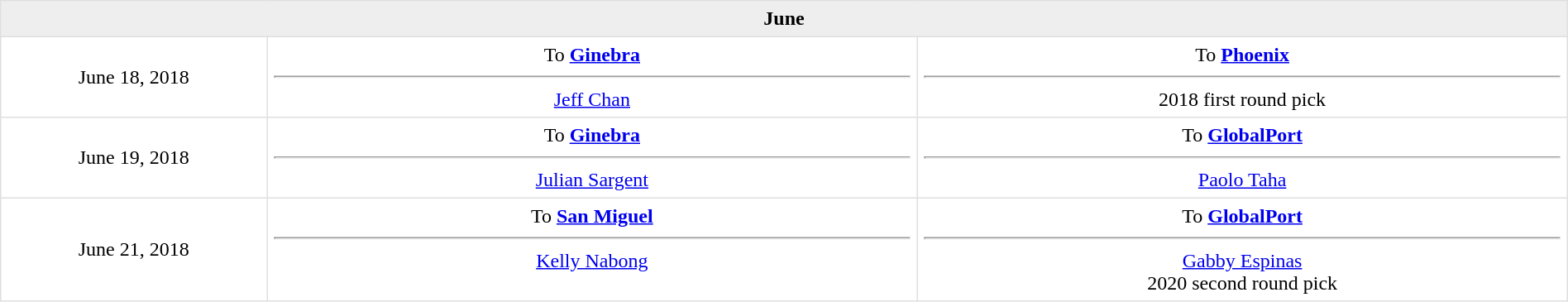<table border=1 style="border-collapse:collapse; text-align: center; width: 100%" bordercolor="#DFDFDF"  cellpadding="5">
<tr bgcolor="eeeeee">
<th style="" colspan=4>June</th>
</tr>
<tr>
<td style="width:12%">June 18, 2018</td>
<td style="width:29.3%" valign="top">To <strong><a href='#'>Ginebra</a></strong><hr><a href='#'>Jeff Chan</a></td>
<td style="width:29.3%" valign="top">To <strong><a href='#'>Phoenix</a></strong><hr>2018 first round pick</td>
</tr>
<tr>
<td style="width:12%">June 19, 2018</td>
<td style="width:29.3%" valign="top">To <strong><a href='#'>Ginebra</a></strong><hr><a href='#'>Julian Sargent</a></td>
<td style="width:29.3%" valign="top">To <strong><a href='#'>GlobalPort</a></strong><hr><a href='#'>Paolo Taha</a></td>
</tr>
<tr>
<td style="width:12%">June 21, 2018</td>
<td style="width:29.3%" valign="top">To <strong><a href='#'>San Miguel</a></strong><hr><a href='#'>Kelly Nabong</a></td>
<td style="width:29.3%" valign="top">To <strong><a href='#'>GlobalPort</a></strong><hr><a href='#'>Gabby Espinas</a><br> 2020 second round pick</td>
</tr>
</table>
